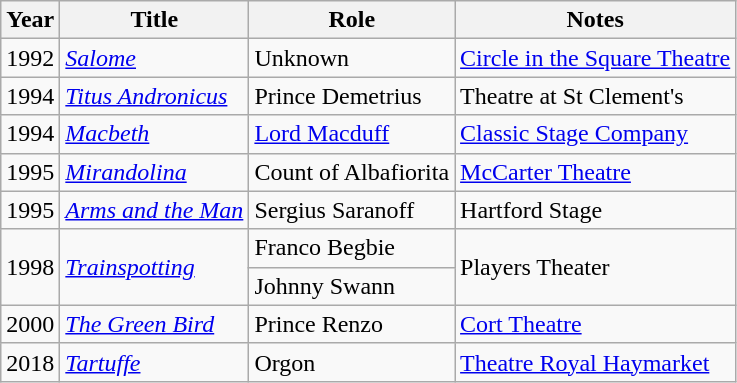<table class="wikitable plainrowheaders sortable">
<tr>
<th scope="col">Year</th>
<th scope="col">Title</th>
<th scope="col">Role</th>
<th scope="col" class="unsortable">Notes</th>
</tr>
<tr>
<td>1992</td>
<td><em><a href='#'>Salome</a></em></td>
<td>Unknown</td>
<td><a href='#'>Circle in the Square Theatre</a></td>
</tr>
<tr>
<td>1994</td>
<td><em><a href='#'>Titus Andronicus</a></em></td>
<td>Prince Demetrius</td>
<td>Theatre at St Clement's</td>
</tr>
<tr>
<td>1994</td>
<td><em><a href='#'>Macbeth</a></em></td>
<td><a href='#'>Lord Macduff</a></td>
<td><a href='#'>Classic Stage Company</a></td>
</tr>
<tr>
<td>1995</td>
<td><em><a href='#'>Mirandolina</a></em></td>
<td>Count of Albafiorita</td>
<td><a href='#'>McCarter Theatre</a></td>
</tr>
<tr>
<td>1995</td>
<td><em><a href='#'>Arms and the Man</a></em></td>
<td>Sergius Saranoff</td>
<td>Hartford Stage</td>
</tr>
<tr>
<td rowspan="2">1998</td>
<td rowspan="2"><em><a href='#'>Trainspotting</a></em></td>
<td>Franco Begbie</td>
<td rowspan="2">Players Theater</td>
</tr>
<tr>
<td>Johnny Swann</td>
</tr>
<tr>
<td>2000</td>
<td><em><a href='#'>The Green Bird</a></em></td>
<td>Prince Renzo</td>
<td><a href='#'>Cort Theatre</a></td>
</tr>
<tr>
<td>2018</td>
<td><em><a href='#'>Tartuffe</a></em></td>
<td>Orgon</td>
<td><a href='#'>Theatre Royal Haymarket</a></td>
</tr>
</table>
